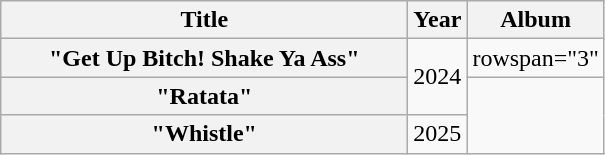<table class="wikitable plainrowheaders" style="text-align:center;">
<tr>
<th scope="col" style="width:16.5em;">Title</th>
<th scope="col" style="width:1em;">Year</th>
<th scope="col">Album</th>
</tr>
<tr>
<th scope="row">"Get Up Bitch! Shake Ya Ass" <br></th>
<td rowspan="2">2024</td>
<td>rowspan="3" </td>
</tr>
<tr>
<th scope="row">"Ratata"</th>
</tr>
<tr>
<th scope="row">"Whistle"</th>
<td rowspan="1">2025</td>
</tr>
</table>
